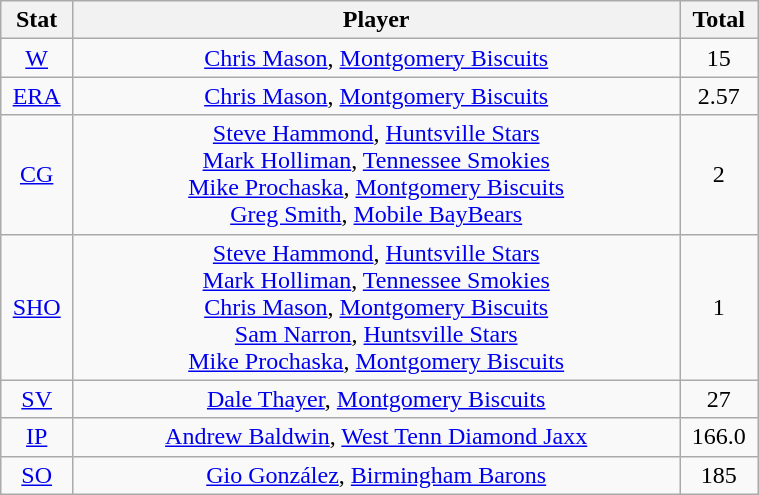<table class="wikitable" width="40%" style="text-align:center;">
<tr>
<th width="5%">Stat</th>
<th width="60%">Player</th>
<th width="5%">Total</th>
</tr>
<tr>
<td><a href='#'>W</a></td>
<td><a href='#'>Chris Mason</a>, <a href='#'>Montgomery Biscuits</a></td>
<td>15</td>
</tr>
<tr>
<td><a href='#'>ERA</a></td>
<td><a href='#'>Chris Mason</a>, <a href='#'>Montgomery Biscuits</a></td>
<td>2.57</td>
</tr>
<tr>
<td><a href='#'>CG</a></td>
<td><a href='#'>Steve Hammond</a>, <a href='#'>Huntsville Stars</a> <br> <a href='#'>Mark Holliman</a>, <a href='#'>Tennessee Smokies</a> <br> <a href='#'>Mike Prochaska</a>, <a href='#'>Montgomery Biscuits</a> <br> <a href='#'>Greg Smith</a>, <a href='#'>Mobile BayBears</a></td>
<td>2</td>
</tr>
<tr>
<td><a href='#'>SHO</a></td>
<td><a href='#'>Steve Hammond</a>, <a href='#'>Huntsville Stars</a> <br> <a href='#'>Mark Holliman</a>, <a href='#'>Tennessee Smokies</a> <br> <a href='#'>Chris Mason</a>, <a href='#'>Montgomery Biscuits</a> <br> <a href='#'>Sam Narron</a>, <a href='#'>Huntsville Stars</a> <br> <a href='#'>Mike Prochaska</a>, <a href='#'>Montgomery Biscuits</a></td>
<td>1</td>
</tr>
<tr>
<td><a href='#'>SV</a></td>
<td><a href='#'>Dale Thayer</a>, <a href='#'>Montgomery Biscuits</a></td>
<td>27</td>
</tr>
<tr>
<td><a href='#'>IP</a></td>
<td><a href='#'>Andrew Baldwin</a>, <a href='#'>West Tenn Diamond Jaxx</a></td>
<td>166.0</td>
</tr>
<tr>
<td><a href='#'>SO</a></td>
<td><a href='#'>Gio González</a>, <a href='#'>Birmingham Barons</a></td>
<td>185</td>
</tr>
</table>
